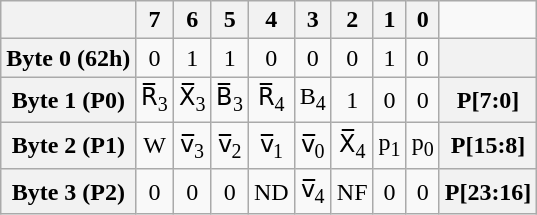<table class="wikitable" style="text-align:center;">
<tr>
<th></th>
<th>7</th>
<th>6</th>
<th>5</th>
<th>4</th>
<th>3</th>
<th>2</th>
<th>1</th>
<th>0</th>
</tr>
<tr>
<th>Byte 0 (62h)</th>
<td>0</td>
<td>1</td>
<td>1</td>
<td>0</td>
<td>0</td>
<td>0</td>
<td>1</td>
<td>0</td>
<th></th>
</tr>
<tr>
<th>Byte 1 (P0)</th>
<td>R̅<sub>3</sub></td>
<td>X̅<sub>3</sub></td>
<td>B̅<sub>3</sub></td>
<td>R̅<sub>4</sub></td>
<td>B<sub>4</sub></td>
<td>1</td>
<td>0</td>
<td>0</td>
<th>P[7:0]</th>
</tr>
<tr>
<th>Byte 2 (P1)</th>
<td>W</td>
<td>v̅<sub>3</sub></td>
<td>v̅<sub>2</sub></td>
<td>v̅<sub>1</sub></td>
<td>v̅<sub>0</sub></td>
<td>X̅<sub>4</sub></td>
<td>p<sub>1</sub></td>
<td>p<sub>0</sub></td>
<th>P[15:8]</th>
</tr>
<tr>
<th>Byte 3 (P2)</th>
<td>0</td>
<td>0</td>
<td>0</td>
<td>ND</td>
<td>v̅<sub>4</sub></td>
<td>NF</td>
<td>0</td>
<td>0</td>
<th>P[23:16]</th>
</tr>
</table>
